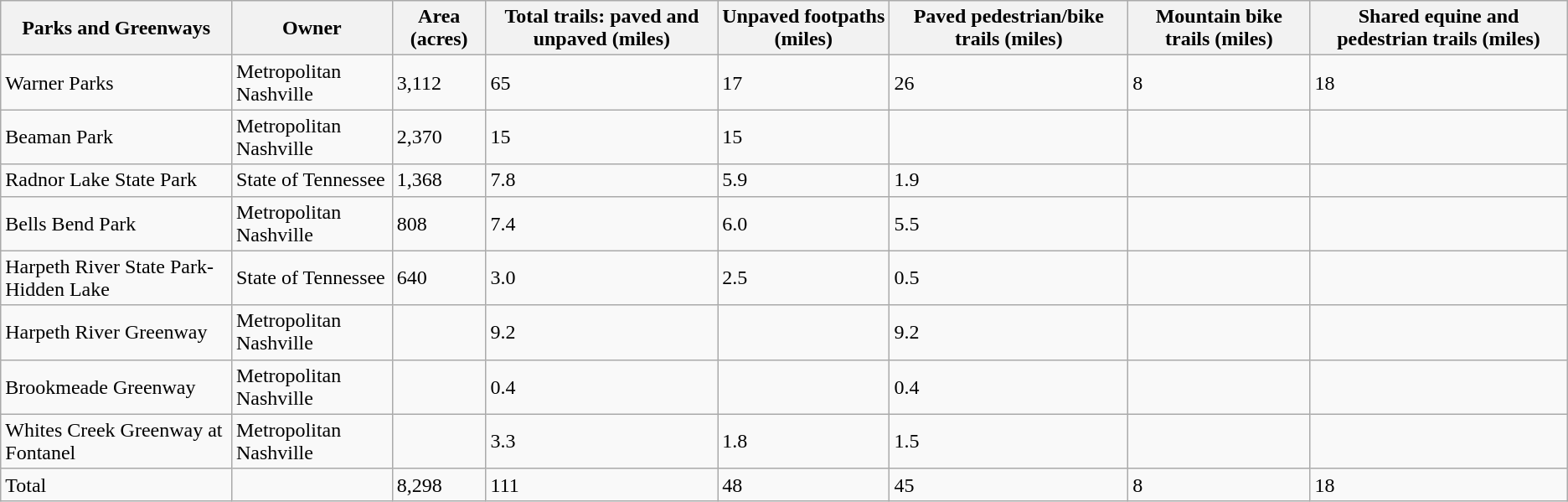<table class="wikitable mw-collapsible">
<tr>
<th>Parks and Greenways</th>
<th>Owner</th>
<th>Area (acres)</th>
<th>Total trails: paved and unpaved  (miles)</th>
<th>Unpaved footpaths (miles)</th>
<th>Paved pedestrian/bike trails  (miles)</th>
<th>Mountain bike trails (miles)</th>
<th>Shared equine and pedestrian  trails (miles)</th>
</tr>
<tr>
<td>Warner Parks</td>
<td>Metropolitan Nashville</td>
<td>3,112</td>
<td>65</td>
<td>17</td>
<td>26</td>
<td>8</td>
<td>18</td>
</tr>
<tr>
<td>Beaman Park</td>
<td>Metropolitan Nashville</td>
<td>2,370</td>
<td>15</td>
<td>15</td>
<td></td>
<td></td>
<td></td>
</tr>
<tr>
<td>Radnor Lake State Park</td>
<td>State of Tennessee</td>
<td>1,368</td>
<td>7.8</td>
<td>5.9</td>
<td>1.9</td>
<td></td>
<td></td>
</tr>
<tr>
<td>Bells Bend Park</td>
<td>Metropolitan Nashville</td>
<td>808</td>
<td>7.4</td>
<td>6.0</td>
<td>5.5</td>
<td></td>
<td></td>
</tr>
<tr>
<td>Harpeth River State Park-Hidden Lake</td>
<td>State of Tennessee</td>
<td>640</td>
<td>3.0</td>
<td>2.5</td>
<td>0.5</td>
<td></td>
<td></td>
</tr>
<tr>
<td>Harpeth River Greenway</td>
<td>Metropolitan Nashville</td>
<td></td>
<td>9.2</td>
<td></td>
<td>9.2</td>
<td></td>
<td></td>
</tr>
<tr>
<td>Brookmeade  Greenway</td>
<td>Metropolitan Nashville</td>
<td></td>
<td>0.4</td>
<td></td>
<td>0.4</td>
<td></td>
<td></td>
</tr>
<tr>
<td>Whites Creek Greenway at Fontanel</td>
<td>Metropolitan Nashville</td>
<td></td>
<td>3.3</td>
<td>1.8</td>
<td>1.5</td>
<td></td>
<td></td>
</tr>
<tr>
<td>Total</td>
<td></td>
<td>8,298</td>
<td>111</td>
<td>48</td>
<td>45</td>
<td>8</td>
<td>18</td>
</tr>
</table>
